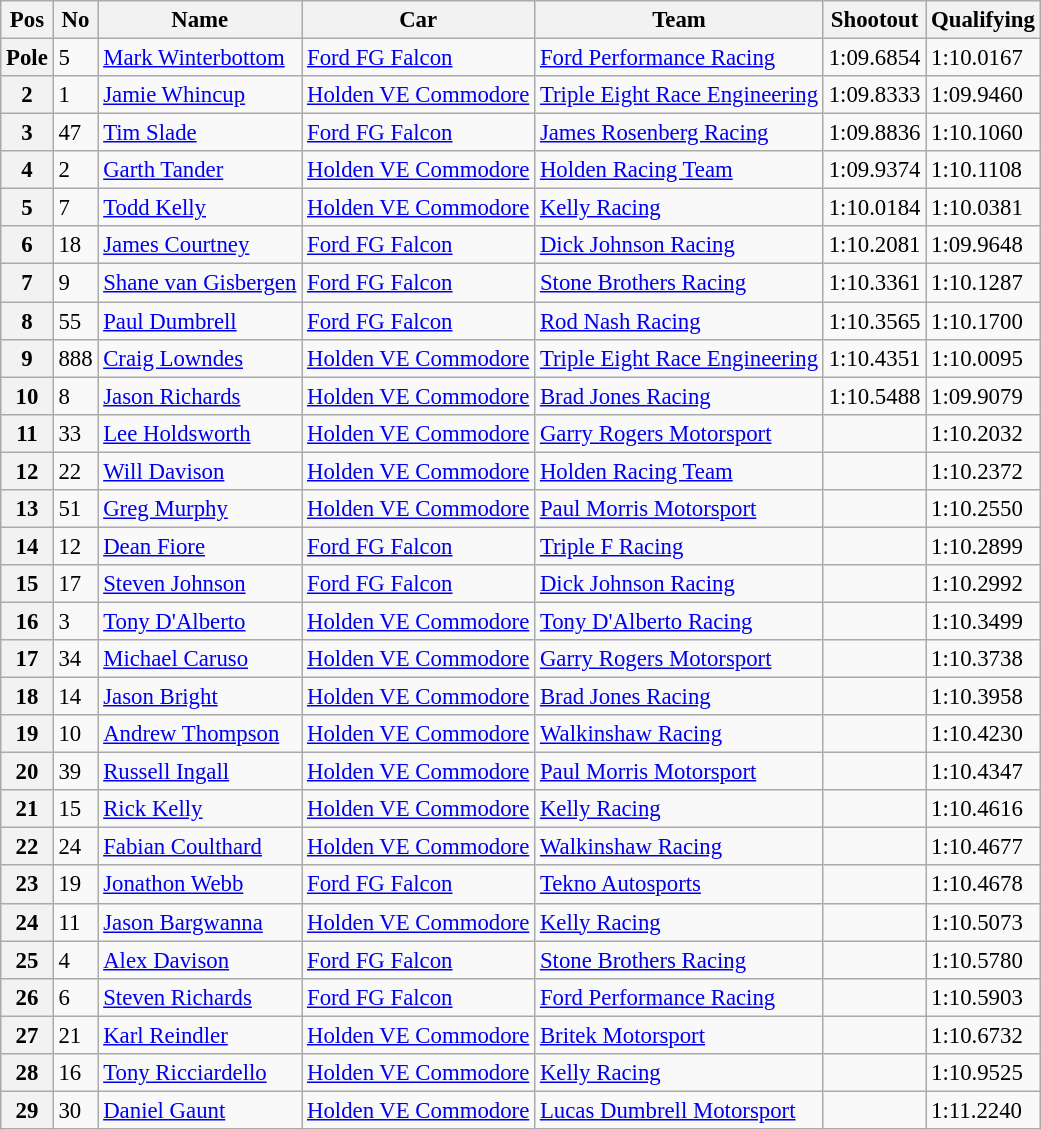<table class="wikitable" style="font-size: 95%;">
<tr>
<th>Pos</th>
<th>No</th>
<th>Name</th>
<th>Car</th>
<th>Team</th>
<th>Shootout</th>
<th>Qualifying</th>
</tr>
<tr>
<th>Pole</th>
<td>5</td>
<td><a href='#'>Mark Winterbottom</a></td>
<td><a href='#'>Ford FG Falcon</a></td>
<td><a href='#'>Ford Performance Racing</a></td>
<td>1:09.6854</td>
<td>1:10.0167</td>
</tr>
<tr>
<th>2</th>
<td>1</td>
<td><a href='#'>Jamie Whincup</a></td>
<td><a href='#'>Holden VE Commodore</a></td>
<td><a href='#'>Triple Eight Race Engineering</a></td>
<td>1:09.8333</td>
<td>1:09.9460</td>
</tr>
<tr>
<th>3</th>
<td>47</td>
<td><a href='#'>Tim Slade</a></td>
<td><a href='#'>Ford FG Falcon</a></td>
<td><a href='#'>James Rosenberg Racing</a></td>
<td>1:09.8836</td>
<td>1:10.1060</td>
</tr>
<tr>
<th>4</th>
<td>2</td>
<td><a href='#'>Garth Tander</a></td>
<td><a href='#'>Holden VE Commodore</a></td>
<td><a href='#'>Holden Racing Team</a></td>
<td>1:09.9374</td>
<td>1:10.1108</td>
</tr>
<tr>
<th>5</th>
<td>7</td>
<td><a href='#'>Todd Kelly</a></td>
<td><a href='#'>Holden VE Commodore</a></td>
<td><a href='#'>Kelly Racing</a></td>
<td>1:10.0184</td>
<td>1:10.0381</td>
</tr>
<tr>
<th>6</th>
<td>18</td>
<td><a href='#'>James Courtney</a></td>
<td><a href='#'>Ford FG Falcon</a></td>
<td><a href='#'>Dick Johnson Racing</a></td>
<td>1:10.2081</td>
<td>1:09.9648</td>
</tr>
<tr>
<th>7</th>
<td>9</td>
<td><a href='#'>Shane van Gisbergen</a></td>
<td><a href='#'>Ford FG Falcon</a></td>
<td><a href='#'>Stone Brothers Racing</a></td>
<td>1:10.3361</td>
<td>1:10.1287</td>
</tr>
<tr>
<th>8</th>
<td>55</td>
<td><a href='#'>Paul Dumbrell</a></td>
<td><a href='#'>Ford FG Falcon</a></td>
<td><a href='#'>Rod Nash Racing</a></td>
<td>1:10.3565</td>
<td>1:10.1700</td>
</tr>
<tr>
<th>9</th>
<td>888</td>
<td><a href='#'>Craig Lowndes</a></td>
<td><a href='#'>Holden VE Commodore</a></td>
<td><a href='#'>Triple Eight Race Engineering</a></td>
<td>1:10.4351</td>
<td>1:10.0095</td>
</tr>
<tr>
<th>10</th>
<td>8</td>
<td><a href='#'>Jason Richards</a></td>
<td><a href='#'>Holden VE Commodore</a></td>
<td><a href='#'>Brad Jones Racing</a></td>
<td>1:10.5488</td>
<td>1:09.9079</td>
</tr>
<tr>
<th>11</th>
<td>33</td>
<td><a href='#'>Lee Holdsworth</a></td>
<td><a href='#'>Holden VE Commodore</a></td>
<td><a href='#'>Garry Rogers Motorsport</a></td>
<td></td>
<td>1:10.2032</td>
</tr>
<tr>
<th>12</th>
<td>22</td>
<td><a href='#'>Will Davison</a></td>
<td><a href='#'>Holden VE Commodore</a></td>
<td><a href='#'>Holden Racing Team</a></td>
<td></td>
<td>1:10.2372</td>
</tr>
<tr>
<th>13</th>
<td>51</td>
<td><a href='#'>Greg Murphy</a></td>
<td><a href='#'>Holden VE Commodore</a></td>
<td><a href='#'>Paul Morris Motorsport</a></td>
<td></td>
<td>1:10.2550</td>
</tr>
<tr>
<th>14</th>
<td>12</td>
<td><a href='#'>Dean Fiore</a></td>
<td><a href='#'>Ford FG Falcon</a></td>
<td><a href='#'>Triple F Racing</a></td>
<td></td>
<td>1:10.2899</td>
</tr>
<tr>
<th>15</th>
<td>17</td>
<td><a href='#'>Steven Johnson</a></td>
<td><a href='#'>Ford FG Falcon</a></td>
<td><a href='#'>Dick Johnson Racing</a></td>
<td></td>
<td>1:10.2992</td>
</tr>
<tr>
<th>16</th>
<td>3</td>
<td><a href='#'>Tony D'Alberto</a></td>
<td><a href='#'>Holden VE Commodore</a></td>
<td><a href='#'>Tony D'Alberto Racing</a></td>
<td></td>
<td>1:10.3499</td>
</tr>
<tr>
<th>17</th>
<td>34</td>
<td><a href='#'>Michael Caruso</a></td>
<td><a href='#'>Holden VE Commodore</a></td>
<td><a href='#'>Garry Rogers Motorsport</a></td>
<td></td>
<td>1:10.3738</td>
</tr>
<tr>
<th>18</th>
<td>14</td>
<td><a href='#'>Jason Bright</a></td>
<td><a href='#'>Holden VE Commodore</a></td>
<td><a href='#'>Brad Jones Racing</a></td>
<td></td>
<td>1:10.3958</td>
</tr>
<tr>
<th>19</th>
<td>10</td>
<td><a href='#'>Andrew Thompson</a></td>
<td><a href='#'>Holden VE Commodore</a></td>
<td><a href='#'>Walkinshaw Racing</a></td>
<td></td>
<td>1:10.4230</td>
</tr>
<tr>
<th>20</th>
<td>39</td>
<td><a href='#'>Russell Ingall</a></td>
<td><a href='#'>Holden VE Commodore</a></td>
<td><a href='#'>Paul Morris Motorsport</a></td>
<td></td>
<td>1:10.4347</td>
</tr>
<tr>
<th>21</th>
<td>15</td>
<td><a href='#'>Rick Kelly</a></td>
<td><a href='#'>Holden VE Commodore</a></td>
<td><a href='#'>Kelly Racing</a></td>
<td></td>
<td>1:10.4616</td>
</tr>
<tr>
<th>22</th>
<td>24</td>
<td><a href='#'>Fabian Coulthard</a></td>
<td><a href='#'>Holden VE Commodore</a></td>
<td><a href='#'>Walkinshaw Racing</a></td>
<td></td>
<td>1:10.4677</td>
</tr>
<tr>
<th>23</th>
<td>19</td>
<td><a href='#'>Jonathon Webb</a></td>
<td><a href='#'>Ford FG Falcon</a></td>
<td><a href='#'>Tekno Autosports</a></td>
<td></td>
<td>1:10.4678</td>
</tr>
<tr>
<th>24</th>
<td>11</td>
<td><a href='#'>Jason Bargwanna</a></td>
<td><a href='#'>Holden VE Commodore</a></td>
<td><a href='#'>Kelly Racing</a></td>
<td></td>
<td>1:10.5073</td>
</tr>
<tr>
<th>25</th>
<td>4</td>
<td><a href='#'>Alex Davison</a></td>
<td><a href='#'>Ford FG Falcon</a></td>
<td><a href='#'>Stone Brothers Racing</a></td>
<td></td>
<td>1:10.5780</td>
</tr>
<tr>
<th>26</th>
<td>6</td>
<td><a href='#'>Steven Richards</a></td>
<td><a href='#'>Ford FG Falcon</a></td>
<td><a href='#'>Ford Performance Racing</a></td>
<td></td>
<td>1:10.5903</td>
</tr>
<tr>
<th>27</th>
<td>21</td>
<td><a href='#'>Karl Reindler</a></td>
<td><a href='#'>Holden VE Commodore</a></td>
<td><a href='#'>Britek Motorsport</a></td>
<td></td>
<td>1:10.6732</td>
</tr>
<tr>
<th>28</th>
<td>16</td>
<td><a href='#'>Tony Ricciardello</a></td>
<td><a href='#'>Holden VE Commodore</a></td>
<td><a href='#'>Kelly Racing</a></td>
<td></td>
<td>1:10.9525</td>
</tr>
<tr>
<th>29</th>
<td>30</td>
<td><a href='#'>Daniel Gaunt</a></td>
<td><a href='#'>Holden VE Commodore</a></td>
<td><a href='#'>Lucas Dumbrell Motorsport</a></td>
<td></td>
<td>1:11.2240</td>
</tr>
</table>
